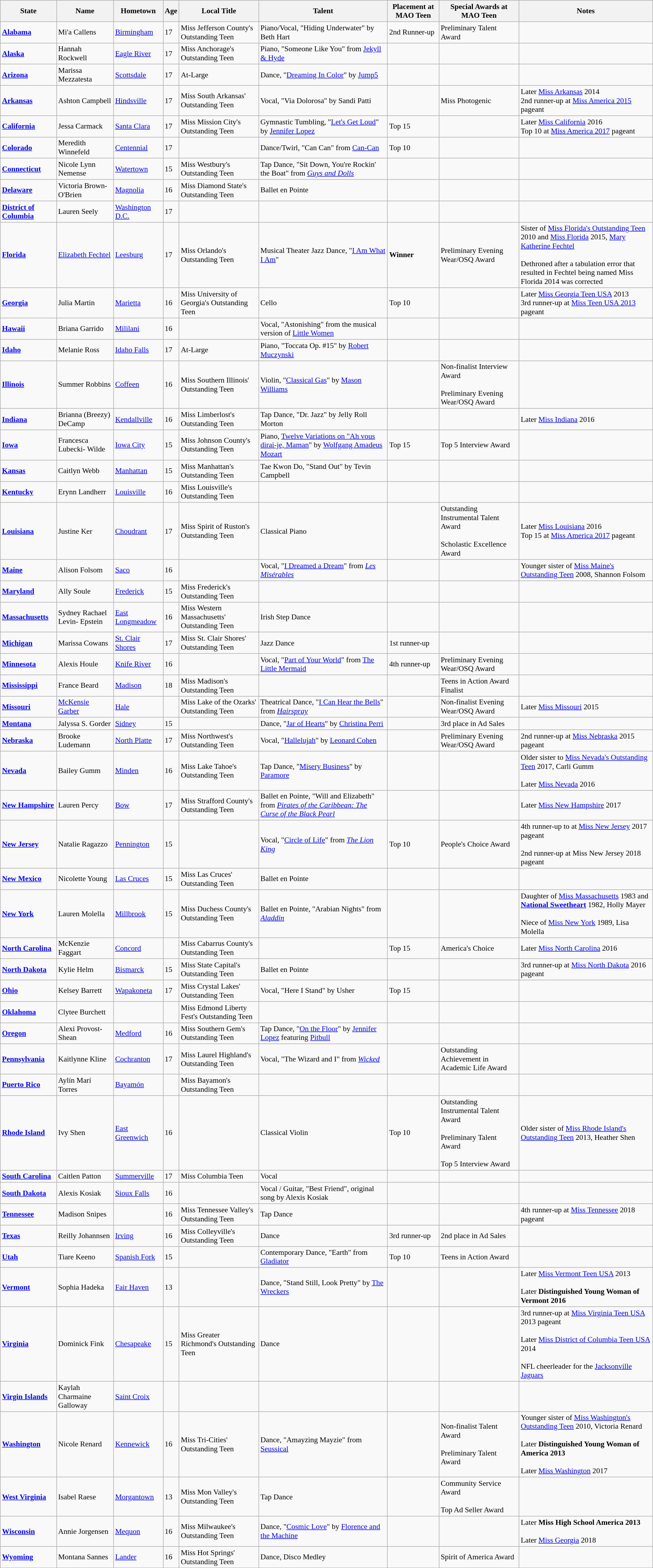<table class="wikitable sortable" style="font-size:90%">
<tr>
<th>State</th>
<th>Name</th>
<th>Hometown</th>
<th>Age</th>
<th>Local Title</th>
<th>Talent</th>
<th>Placement at MAO Teen</th>
<th>Special Awards at MAO Teen</th>
<th>Notes</th>
</tr>
<tr>
<td> <strong><a href='#'>Alabama</a></strong></td>
<td>Mi'a Callens</td>
<td><a href='#'>Birmingham</a></td>
<td>17</td>
<td>Miss Jefferson County's Outstanding Teen</td>
<td>Piano/Vocal, "Hiding Underwater" by Beth Hart</td>
<td>2nd Runner-up</td>
<td>Preliminary Talent Award</td>
<td></td>
</tr>
<tr>
<td> <strong><a href='#'>Alaska</a></strong></td>
<td>Hannah Rockwell</td>
<td><a href='#'>Eagle River</a></td>
<td>17</td>
<td>Miss Anchorage's Outstanding Teen</td>
<td>Piano, "Someone Like You" from <a href='#'>Jekyll & Hyde</a></td>
<td></td>
<td></td>
<td></td>
</tr>
<tr>
<td> <strong><a href='#'>Arizona</a></strong></td>
<td>Marissa Mezzatesta</td>
<td><a href='#'>Scottsdale</a></td>
<td>17</td>
<td>At-Large</td>
<td>Dance, "<a href='#'>Dreaming In Color</a>" by <a href='#'>Jump5</a></td>
<td></td>
<td></td>
<td></td>
</tr>
<tr>
<td> <strong><a href='#'>Arkansas</a></strong></td>
<td>Ashton Campbell</td>
<td><a href='#'>Hindsville</a></td>
<td>17</td>
<td>Miss South Arkansas' Outstanding Teen</td>
<td>Vocal, "Via Dolorosa" by Sandi Patti</td>
<td></td>
<td>Miss Photogenic</td>
<td>Later <a href='#'>Miss Arkansas</a> 2014<br>2nd runner-up at <a href='#'>Miss America 2015</a> pageant</td>
</tr>
<tr>
<td> <strong><a href='#'>California</a></strong></td>
<td>Jessa Carmack</td>
<td><a href='#'>Santa Clara</a></td>
<td>17</td>
<td>Miss Mission City's Outstanding Teen</td>
<td>Gymnastic Tumbling, "<a href='#'>Let's Get Loud</a>" by <a href='#'>Jennifer Lopez</a></td>
<td>Top 15</td>
<td></td>
<td>Later <a href='#'>Miss California</a> 2016<br>Top 10 at <a href='#'>Miss America 2017</a> pageant</td>
</tr>
<tr>
<td> <strong><a href='#'>Colorado</a></strong></td>
<td>Meredith Winnefeld</td>
<td><a href='#'>Centennial</a></td>
<td>17</td>
<td></td>
<td>Dance/Twirl, "Can Can" from <a href='#'>Can-Can</a></td>
<td>Top 10</td>
<td></td>
<td></td>
</tr>
<tr>
<td> <strong><a href='#'>Connecticut</a></strong></td>
<td>Nicole Lynn Nemense</td>
<td><a href='#'>Watertown</a></td>
<td>15</td>
<td>Miss Westbury's Outstanding Teen</td>
<td>Tap Dance, "Sit Down, You're Rockin' the Boat" from <em><a href='#'>Guys and Dolls</a></em></td>
<td></td>
<td></td>
<td></td>
</tr>
<tr>
<td> <strong><a href='#'>Delaware</a></strong></td>
<td>Victoria Brown- O'Brien</td>
<td><a href='#'>Magnolia</a></td>
<td>16</td>
<td>Miss Diamond State's Outstanding Teen</td>
<td>Ballet en Pointe</td>
<td></td>
<td></td>
<td></td>
</tr>
<tr>
<td> <strong><a href='#'>District of Columbia</a></strong></td>
<td>Lauren Seely</td>
<td><a href='#'>Washington D.C.</a></td>
<td>17</td>
<td></td>
<td></td>
<td></td>
<td></td>
<td></td>
</tr>
<tr>
<td> <strong><a href='#'>Florida</a></strong></td>
<td><a href='#'>Elizabeth Fechtel</a></td>
<td><a href='#'>Leesburg</a></td>
<td>17</td>
<td>Miss Orlando's Outstanding Teen</td>
<td>Musical Theater Jazz Dance, "<a href='#'>I Am What I Am</a>"</td>
<td><strong>Winner</strong></td>
<td>Preliminary Evening Wear/OSQ Award</td>
<td>Sister of <a href='#'>Miss Florida's Outstanding Teen</a> 2010 and <a href='#'>Miss Florida</a> 2015, <a href='#'>Mary Katherine Fechtel</a><br><br>Dethroned after a tabulation error that resulted in Fechtel being named Miss Florida 2014 was corrected</td>
</tr>
<tr>
<td> <strong><a href='#'>Georgia</a></strong></td>
<td>Julia Martin</td>
<td><a href='#'>Marietta</a></td>
<td>16</td>
<td>Miss University of Georgia's Outstanding Teen</td>
<td>Cello</td>
<td>Top 10</td>
<td></td>
<td>Later <a href='#'>Miss Georgia Teen USA</a> 2013<br>3rd runner-up at <a href='#'>Miss Teen USA 2013</a> pageant</td>
</tr>
<tr>
<td> <strong><a href='#'>Hawaii</a></strong></td>
<td>Briana Garrido</td>
<td><a href='#'>Mililani</a></td>
<td>16</td>
<td></td>
<td>Vocal, "Astonishing" from the musical version of <a href='#'>Little Women</a></td>
<td></td>
<td></td>
<td></td>
</tr>
<tr>
<td> <strong><a href='#'>Idaho</a></strong></td>
<td>Melanie Ross</td>
<td><a href='#'>Idaho Falls</a></td>
<td>17</td>
<td>At-Large</td>
<td>Piano, "Toccata Op. #15" by <a href='#'>Robert Muczynski</a></td>
<td></td>
<td></td>
<td></td>
</tr>
<tr>
<td> <strong><a href='#'>Illinois</a></strong></td>
<td>Summer Robbins</td>
<td><a href='#'>Coffeen</a></td>
<td>16</td>
<td>Miss Southern Illinois' Outstanding Teen</td>
<td>Violin, "<a href='#'>Classical Gas</a>" by <a href='#'>Mason Williams</a></td>
<td></td>
<td>Non-finalist Interview Award<br><br>Preliminary Evening Wear/OSQ Award</td>
<td></td>
</tr>
<tr>
<td> <strong><a href='#'>Indiana</a></strong></td>
<td>Brianna (Breezy) DeCamp</td>
<td><a href='#'>Kendallville</a></td>
<td>16</td>
<td>Miss Limberlost's Outstanding Teen</td>
<td>Tap Dance, "Dr. Jazz" by Jelly Roll Morton</td>
<td></td>
<td></td>
<td>Later <a href='#'>Miss Indiana</a> 2016</td>
</tr>
<tr>
<td> <strong><a href='#'>Iowa</a></strong></td>
<td>Francesca Lubecki- Wilde</td>
<td><a href='#'>Iowa City</a></td>
<td>15</td>
<td>Miss Johnson County's Outstanding Teen</td>
<td>Piano, <a href='#'>Twelve Variations on "Ah vous dirai-je, Maman</a>" by <a href='#'>Wolfgang Amadeus Mozart</a></td>
<td>Top 15</td>
<td>Top 5 Interview Award</td>
<td></td>
</tr>
<tr>
<td> <strong><a href='#'>Kansas</a></strong></td>
<td>Caitlyn Webb</td>
<td><a href='#'>Manhattan</a></td>
<td>15</td>
<td>Miss Manhattan's Outstanding Teen</td>
<td>Tae Kwon Do, "Stand Out" by Tevin Campbell</td>
<td></td>
<td></td>
<td></td>
</tr>
<tr>
<td> <strong><a href='#'>Kentucky</a></strong></td>
<td>Erynn Landherr</td>
<td><a href='#'>Louisville</a></td>
<td>16</td>
<td>Miss Louisville's Outstanding Teen</td>
<td></td>
<td></td>
<td></td>
<td></td>
</tr>
<tr>
<td> <strong><a href='#'>Louisiana</a></strong></td>
<td>Justine Ker</td>
<td><a href='#'>Choudrant</a></td>
<td>17</td>
<td>Miss Spirit of Ruston's Outstanding Teen</td>
<td>Classical Piano</td>
<td></td>
<td>Outstanding Instrumental Talent Award<br><br>Scholastic Excellence Award</td>
<td>Later <a href='#'>Miss Louisiana</a> 2016<br>Top 15 at <a href='#'>Miss America 2017</a> pageant</td>
</tr>
<tr>
<td> <strong><a href='#'>Maine</a></strong></td>
<td>Alison Folsom</td>
<td><a href='#'>Saco</a></td>
<td>16</td>
<td></td>
<td>Vocal, "<a href='#'>I Dreamed a Dream</a>" from <em><a href='#'>Les Misérables</a></em></td>
<td></td>
<td></td>
<td>Younger sister of <a href='#'>Miss Maine's Outstanding Teen</a> 2008, Shannon Folsom</td>
</tr>
<tr>
<td> <strong><a href='#'>Maryland</a></strong></td>
<td>Ally Soule</td>
<td><a href='#'>Frederick</a></td>
<td>15</td>
<td>Miss Frederick's Outstanding Teen</td>
<td></td>
<td></td>
<td></td>
<td></td>
</tr>
<tr>
<td> <strong><a href='#'>Massachusetts</a></strong></td>
<td>Sydney Rachael Levin- Epstein</td>
<td><a href='#'>East Longmeadow</a></td>
<td>16</td>
<td>Miss Western Massachusetts' Outstanding Teen</td>
<td>Irish Step Dance</td>
<td></td>
<td></td>
<td></td>
</tr>
<tr>
<td> <strong><a href='#'>Michigan</a></strong></td>
<td>Marissa Cowans</td>
<td><a href='#'>St. Clair Shores</a></td>
<td>17</td>
<td>Miss St. Clair Shores' Outstanding Teen</td>
<td>Jazz Dance</td>
<td>1st runner-up</td>
<td></td>
<td></td>
</tr>
<tr>
<td> <strong><a href='#'>Minnesota</a></strong></td>
<td>Alexis Houle</td>
<td><a href='#'>Knife River</a></td>
<td>16</td>
<td></td>
<td>Vocal, "<a href='#'>Part of Your World</a>" from <a href='#'>The Little Mermaid</a></td>
<td>4th runner-up</td>
<td>Preliminary Evening Wear/OSQ Award</td>
<td></td>
</tr>
<tr>
<td> <strong><a href='#'>Mississippi</a></strong></td>
<td>France Beard</td>
<td><a href='#'>Madison</a></td>
<td>18</td>
<td>Miss Madison's Outstanding Teen</td>
<td></td>
<td></td>
<td>Teens in Action Award Finalist</td>
<td></td>
</tr>
<tr>
<td> <strong><a href='#'>Missouri</a></strong></td>
<td><a href='#'>McKensie Garber</a></td>
<td><a href='#'>Hale</a></td>
<td></td>
<td>Miss Lake of the Ozarks' Outstanding Teen</td>
<td>Theatrical Dance, "<a href='#'>I Can Hear the Bells</a>" from <em><a href='#'>Hairspray</a></em></td>
<td></td>
<td>Non-finalist Evening Wear/OSQ Award</td>
<td>Later <a href='#'>Miss Missouri</a> 2015</td>
</tr>
<tr>
<td> <strong><a href='#'>Montana</a></strong></td>
<td>Jalyssa S. Gorder</td>
<td><a href='#'>Sidney</a></td>
<td>15</td>
<td></td>
<td>Dance, "<a href='#'>Jar of Hearts</a>" by <a href='#'>Christina Perri</a></td>
<td></td>
<td>3rd place in Ad Sales</td>
<td></td>
</tr>
<tr>
<td> <strong><a href='#'>Nebraska</a></strong></td>
<td>Brooke Ludemann</td>
<td><a href='#'>North Platte</a></td>
<td>17</td>
<td>Miss Northwest's Outstanding Teen</td>
<td>Vocal, "<a href='#'>Hallelujah</a>" by <a href='#'>Leonard Cohen</a></td>
<td></td>
<td>Preliminary Evening Wear/OSQ Award</td>
<td>2nd runner-up at <a href='#'>Miss Nebraska</a> 2015 pageant</td>
</tr>
<tr>
<td> <strong><a href='#'>Nevada</a></strong></td>
<td>Bailey Gumm</td>
<td><a href='#'>Minden</a></td>
<td>16</td>
<td>Miss Lake Tahoe's Outstanding Teen</td>
<td>Tap Dance, "<a href='#'>Misery Business</a>" by <a href='#'>Paramore</a></td>
<td></td>
<td></td>
<td>Older sister to <a href='#'>Miss Nevada's Outstanding Teen</a> 2017, Carli Gumm<br><br>Later <a href='#'>Miss Nevada</a> 2016</td>
</tr>
<tr>
<td> <strong><a href='#'>New Hampshire</a></strong></td>
<td>Lauren Percy</td>
<td><a href='#'>Bow</a></td>
<td>17</td>
<td>Miss Strafford County's Outstanding Teen</td>
<td>Ballet en Pointe, "Will and Elizabeth" from <em><a href='#'>Pirates of the Caribbean: The Curse of the Black Pearl</a></em></td>
<td></td>
<td></td>
<td>Later <a href='#'>Miss New Hampshire</a> 2017</td>
</tr>
<tr>
<td> <strong><a href='#'>New Jersey</a></strong></td>
<td>Natalie Ragazzo</td>
<td><a href='#'>Pennington</a></td>
<td>15</td>
<td></td>
<td>Vocal, "<a href='#'>Circle of Life</a>" from <em><a href='#'>The Lion King</a></em></td>
<td>Top 10</td>
<td>People's Choice Award</td>
<td>4th runner-up to at <a href='#'>Miss New Jersey</a> 2017 pageant<br><br>2nd runner-up at Miss New Jersey 2018 pageant</td>
</tr>
<tr>
<td> <strong><a href='#'>New Mexico</a></strong></td>
<td>Nicolette Young</td>
<td><a href='#'>Las Cruces</a></td>
<td>15</td>
<td>Miss Las Cruces' Outstanding Teen</td>
<td>Ballet en Pointe</td>
<td></td>
<td></td>
<td></td>
</tr>
<tr>
<td> <strong><a href='#'>New York</a></strong></td>
<td>Lauren Molella</td>
<td><a href='#'>Millbrook</a></td>
<td>15</td>
<td>Miss Duchess County's Outstanding Teen</td>
<td>Ballet en Pointe, "Arabian Nights" from <em><a href='#'>Aladdin</a></em></td>
<td></td>
<td></td>
<td>Daughter of <a href='#'>Miss Massachusetts</a> 1983 and <strong><a href='#'>National Sweetheart</a></strong> 1982, Holly Mayer<br><br>Niece of <a href='#'>Miss New York</a> 1989, Lisa Molella</td>
</tr>
<tr>
<td> <strong><a href='#'>North Carolina</a></strong></td>
<td>McKenzie Faggart</td>
<td><a href='#'>Concord</a></td>
<td></td>
<td>Miss Cabarrus County's Outstanding Teen</td>
<td></td>
<td>Top 15</td>
<td>America's Choice</td>
<td>Later <a href='#'>Miss North Carolina</a> 2016</td>
</tr>
<tr>
<td> <strong><a href='#'>North Dakota</a></strong></td>
<td>Kylie Helm</td>
<td><a href='#'>Bismarck</a></td>
<td>15</td>
<td>Miss State Capital's Outstanding Teen</td>
<td>Ballet en Pointe</td>
<td></td>
<td></td>
<td>3rd runner-up at <a href='#'>Miss North Dakota</a> 2016 pageant</td>
</tr>
<tr>
<td> <strong><a href='#'>Ohio</a></strong></td>
<td>Kelsey Barrett</td>
<td><a href='#'>Wapakoneta</a></td>
<td>17</td>
<td>Miss Crystal Lakes' Outstanding Teen</td>
<td>Vocal, "Here I Stand" by Usher</td>
<td>Top 15</td>
<td></td>
<td></td>
</tr>
<tr>
<td> <strong><a href='#'>Oklahoma</a></strong></td>
<td>Clytee Burchett</td>
<td></td>
<td></td>
<td>Miss Edmond Liberty Fest's Outstanding Teen</td>
<td></td>
<td></td>
<td></td>
<td></td>
</tr>
<tr>
<td> <strong><a href='#'>Oregon</a></strong></td>
<td>Alexi Provost- Shean</td>
<td><a href='#'>Medford</a></td>
<td>16</td>
<td>Miss Southern Gem's Outstanding Teen</td>
<td>Tap Dance, "<a href='#'>On the Floor</a>" by <a href='#'>Jennifer Lopez</a> featuring <a href='#'>Pitbull</a></td>
<td></td>
<td></td>
<td></td>
</tr>
<tr>
<td> <strong><a href='#'>Pennsylvania</a></strong></td>
<td>Kaitlynne Kline</td>
<td><a href='#'>Cochranton</a></td>
<td>17</td>
<td>Miss Laurel Highland's Outstanding Teen</td>
<td>Vocal, "The Wizard and I" from <em><a href='#'>Wicked</a></em></td>
<td></td>
<td>Outstanding Achievement in Academic Life Award</td>
<td></td>
</tr>
<tr>
<td> <strong><a href='#'>Puerto Rico</a></strong></td>
<td>Aylín Marí Torres</td>
<td><a href='#'>Bayamón</a></td>
<td></td>
<td>Miss Bayamon's Outstanding Teen</td>
<td></td>
<td></td>
<td></td>
<td></td>
</tr>
<tr>
<td> <strong><a href='#'>Rhode Island</a></strong></td>
<td>Ivy Shen</td>
<td><a href='#'>East Greenwich</a></td>
<td>16</td>
<td></td>
<td>Classical Violin</td>
<td>Top 10</td>
<td>Outstanding Instrumental Talent Award<br><br>Preliminary Talent Award<br><br>Top 5 Interview Award</td>
<td>Older sister of <a href='#'>Miss Rhode Island's Outstanding Teen</a> 2013, Heather Shen</td>
</tr>
<tr>
<td> <strong><a href='#'>South Carolina</a></strong></td>
<td>Caitlen Patton</td>
<td><a href='#'>Summerville</a></td>
<td>17</td>
<td>Miss Columbia Teen</td>
<td>Vocal</td>
<td></td>
<td></td>
<td></td>
</tr>
<tr>
<td> <strong><a href='#'>South Dakota</a></strong></td>
<td>Alexis Kosiak</td>
<td><a href='#'>Sioux Falls</a></td>
<td>16</td>
<td></td>
<td>Vocal / Guitar, "Best Friend", original song by Alexis Kosiak</td>
<td></td>
<td></td>
<td></td>
</tr>
<tr>
<td> <strong><a href='#'>Tennessee</a></strong></td>
<td>Madison Snipes</td>
<td></td>
<td>16</td>
<td>Miss Tennessee Valley's Outstanding Teen</td>
<td>Tap Dance</td>
<td></td>
<td></td>
<td>4th runner-up at <a href='#'>Miss Tennessee</a> 2018 pageant</td>
</tr>
<tr>
<td> <strong><a href='#'>Texas</a></strong></td>
<td>Reilly Johannsen</td>
<td><a href='#'>Irving</a></td>
<td>16</td>
<td>Miss Colleyville's Outstanding Teen</td>
<td>Dance</td>
<td>3rd runner-up</td>
<td>2nd place in Ad Sales</td>
<td></td>
</tr>
<tr>
<td> <strong><a href='#'>Utah</a></strong></td>
<td>Tiare Keeno</td>
<td><a href='#'>Spanish Fork</a></td>
<td>15</td>
<td></td>
<td>Contemporary Dance, "Earth" from <a href='#'>Gladiator</a></td>
<td>Top 10</td>
<td>Teens in Action Award</td>
<td></td>
</tr>
<tr>
<td> <strong><a href='#'>Vermont</a></strong></td>
<td>Sophia Hadeka</td>
<td><a href='#'>Fair Haven</a></td>
<td>13</td>
<td></td>
<td>Dance, "Stand Still, Look Pretty" by <a href='#'>The Wreckers</a></td>
<td></td>
<td></td>
<td>Later <a href='#'>Miss Vermont Teen USA</a> 2013<br><br>Later <strong>Distinguished Young Woman of Vermont 2016</strong></td>
</tr>
<tr>
<td> <strong><a href='#'>Virginia</a></strong></td>
<td>Dominick Fink</td>
<td><a href='#'>Chesapeake</a></td>
<td>15</td>
<td>Miss Greater Richmond's Outstanding Teen</td>
<td>Dance</td>
<td></td>
<td></td>
<td>3rd runner-up at <a href='#'>Miss Virginia Teen USA</a> 2013 pageant<br><br>Later <a href='#'>Miss District of Columbia Teen USA</a> 2014<br><br> NFL cheerleader for the <a href='#'>Jacksonville Jaguars</a></td>
</tr>
<tr>
<td> <strong><a href='#'>Virgin Islands</a></strong></td>
<td>Kaylah Charmaine Galloway</td>
<td><a href='#'>Saint Croix</a></td>
<td></td>
<td></td>
<td></td>
<td></td>
<td></td>
<td></td>
</tr>
<tr>
<td> <strong><a href='#'>Washington</a></strong></td>
<td>Nicole Renard</td>
<td><a href='#'>Kennewick</a></td>
<td>16</td>
<td>Miss Tri-Cities' Outstanding Teen</td>
<td>Dance, "Amayzing Mayzie" from <a href='#'>Seussical</a></td>
<td></td>
<td>Non-finalist Talent Award<br><br>Preliminary Talent Award</td>
<td>Younger sister of <a href='#'>Miss Washington's Outstanding Teen</a> 2010, Victoria Renard<br><br>Later <strong>Distinguished Young Woman of America</strong> <strong>2013</strong><br><br>Later <a href='#'>Miss Washington</a> 2017</td>
</tr>
<tr>
<td> <strong><a href='#'>West Virginia</a></strong></td>
<td>Isabel Raese</td>
<td><a href='#'>Morgantown</a></td>
<td>13</td>
<td>Miss Mon Valley's Outstanding Teen</td>
<td>Tap Dance</td>
<td></td>
<td>Community Service Award<br><br>Top Ad Seller Award</td>
<td></td>
</tr>
<tr>
<td> <strong><a href='#'>Wisconsin</a></strong></td>
<td>Annie Jorgensen</td>
<td><a href='#'>Mequon</a></td>
<td>16</td>
<td>Miss Milwaukee's Outstanding Teen</td>
<td>Dance, "<a href='#'>Cosmic Love</a>" by <a href='#'>Florence and the Machine</a></td>
<td></td>
<td></td>
<td>Later <strong>Miss High School America 2013</strong><br><br>Later <a href='#'>Miss Georgia</a> 2018</td>
</tr>
<tr>
<td> <strong><a href='#'>Wyoming</a></strong></td>
<td>Montana Sannes</td>
<td><a href='#'>Lander</a></td>
<td>16</td>
<td>Miss Hot Springs' Outstanding Teen</td>
<td>Dance, Disco Medley</td>
<td></td>
<td>Spirit of America Award</td>
<td></td>
</tr>
</table>
